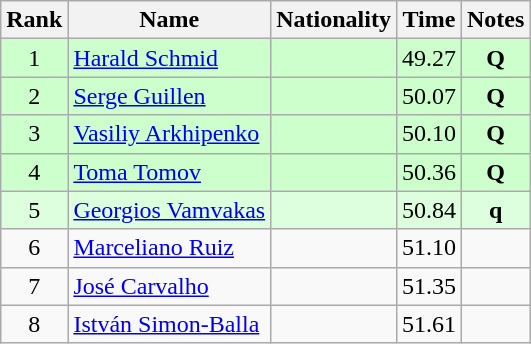<table class="wikitable sortable" style="text-align:center">
<tr>
<th>Rank</th>
<th>Name</th>
<th>Nationality</th>
<th>Time</th>
<th>Notes</th>
</tr>
<tr bgcolor=ccffcc>
<td>1</td>
<td align=left><a href='#'>Harald Schmid</a></td>
<td align=left></td>
<td>49.27</td>
<td><strong>Q</strong></td>
</tr>
<tr bgcolor=ccffcc>
<td>2</td>
<td align=left><a href='#'>Serge Guillen</a></td>
<td align=left></td>
<td>50.07</td>
<td><strong>Q</strong></td>
</tr>
<tr bgcolor=ccffcc>
<td>3</td>
<td align=left><a href='#'>Vasiliy Arkhipenko</a></td>
<td align=left></td>
<td>50.10</td>
<td><strong>Q</strong></td>
</tr>
<tr bgcolor=ccffcc>
<td>4</td>
<td align=left><a href='#'>Toma Tomov</a></td>
<td align=left></td>
<td>50.36</td>
<td><strong>Q</strong></td>
</tr>
<tr bgcolor=ddffdd>
<td>5</td>
<td align=left><a href='#'>Georgios Vamvakas</a></td>
<td align=left></td>
<td>50.84</td>
<td><strong>q</strong></td>
</tr>
<tr>
<td>6</td>
<td align=left><a href='#'>Marceliano Ruiz</a></td>
<td align=left></td>
<td>51.10</td>
<td></td>
</tr>
<tr>
<td>7</td>
<td align=left><a href='#'>José Carvalho</a></td>
<td align=left></td>
<td>51.35</td>
<td></td>
</tr>
<tr>
<td>8</td>
<td align=left><a href='#'>István Simon-Balla</a></td>
<td align=left></td>
<td>51.61</td>
<td></td>
</tr>
</table>
